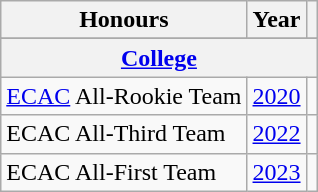<table class="wikitable">
<tr>
<th>Honours</th>
<th>Year</th>
<th></th>
</tr>
<tr>
</tr>
<tr>
<th colspan="3"><a href='#'>College</a></th>
</tr>
<tr>
<td><a href='#'>ECAC</a> All-Rookie Team</td>
<td><a href='#'>2020</a></td>
<td></td>
</tr>
<tr>
<td>ECAC All-Third Team</td>
<td><a href='#'>2022</a></td>
<td></td>
</tr>
<tr>
<td>ECAC All-First Team</td>
<td><a href='#'>2023</a></td>
<td></td>
</tr>
</table>
